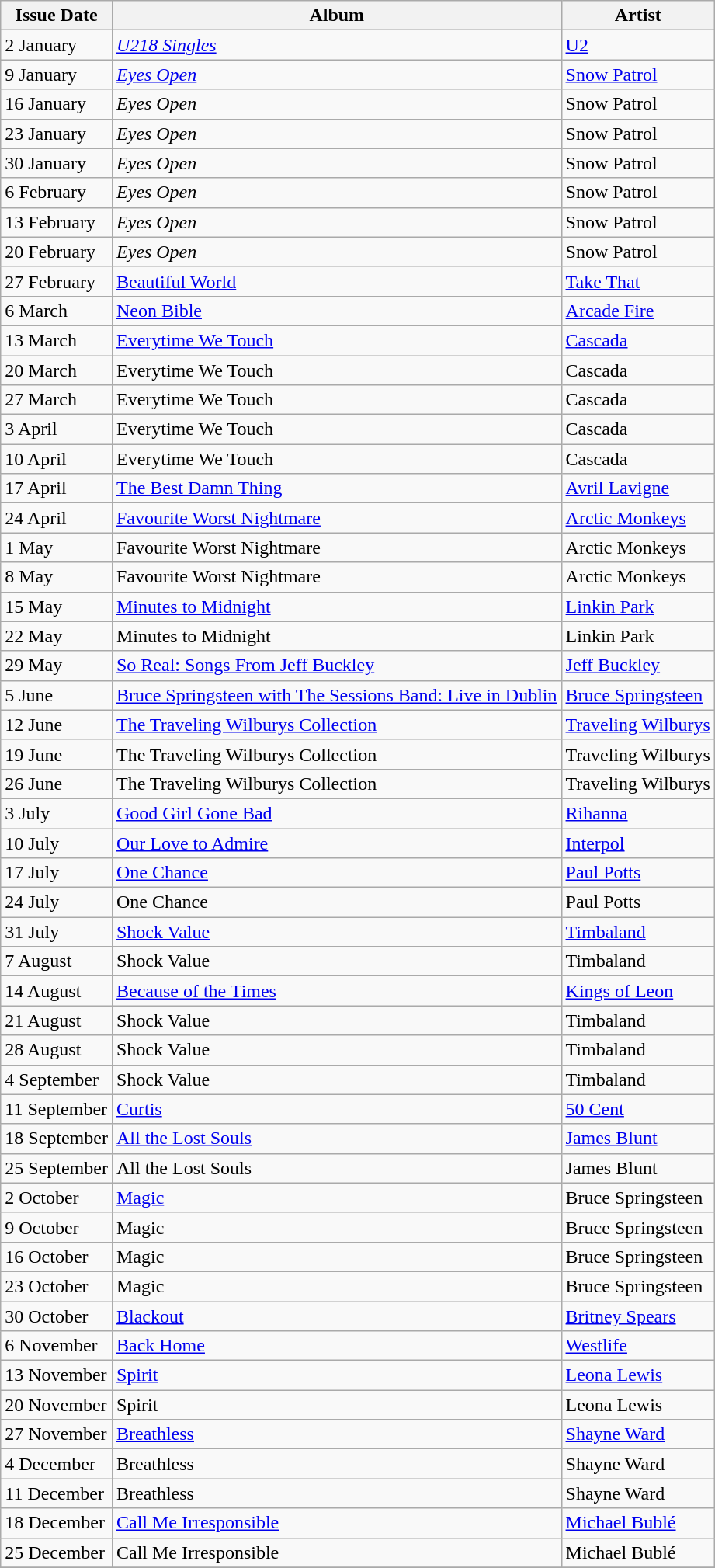<table class="wikitable">
<tr>
<th>Issue Date</th>
<th>Album</th>
<th>Artist</th>
</tr>
<tr>
<td>2 January</td>
<td><em><a href='#'>U218 Singles</a></em></td>
<td><a href='#'>U2</a></td>
</tr>
<tr>
<td>9 January</td>
<td><em><a href='#'>Eyes Open</a></em></td>
<td><a href='#'>Snow Patrol</a></td>
</tr>
<tr>
<td>16 January</td>
<td><em>Eyes Open</em></td>
<td>Snow Patrol</td>
</tr>
<tr>
<td>23 January</td>
<td><em>Eyes Open</em></td>
<td>Snow Patrol</td>
</tr>
<tr>
<td>30 January</td>
<td><em>Eyes Open</em></td>
<td>Snow Patrol</td>
</tr>
<tr>
<td>6 February</td>
<td><em>Eyes Open</em></td>
<td>Snow Patrol</td>
</tr>
<tr>
<td>13 February</td>
<td><em>Eyes Open</em></td>
<td>Snow Patrol</td>
</tr>
<tr>
<td>20 February</td>
<td><em>Eyes Open</em></td>
<td>Snow Patrol</td>
</tr>
<tr>
<td>27 February</td>
<td><a href='#'>Beautiful World</a></td>
<td><a href='#'>Take That</a></td>
</tr>
<tr>
<td>6 March</td>
<td><a href='#'>Neon Bible</a></td>
<td><a href='#'>Arcade Fire</a></td>
</tr>
<tr>
<td>13 March</td>
<td><a href='#'>Everytime We Touch</a></td>
<td><a href='#'>Cascada</a></td>
</tr>
<tr>
<td>20 March</td>
<td>Everytime We Touch</td>
<td>Cascada</td>
</tr>
<tr>
<td>27 March</td>
<td>Everytime We Touch</td>
<td>Cascada</td>
</tr>
<tr>
<td>3 April</td>
<td>Everytime We Touch</td>
<td>Cascada</td>
</tr>
<tr>
<td>10 April</td>
<td>Everytime We Touch</td>
<td>Cascada</td>
</tr>
<tr>
<td>17 April</td>
<td><a href='#'>The Best Damn Thing</a></td>
<td><a href='#'>Avril Lavigne</a></td>
</tr>
<tr>
<td>24 April</td>
<td><a href='#'>Favourite Worst Nightmare</a></td>
<td><a href='#'>Arctic Monkeys</a></td>
</tr>
<tr>
<td>1 May</td>
<td>Favourite Worst Nightmare</td>
<td>Arctic Monkeys</td>
</tr>
<tr>
<td>8 May</td>
<td>Favourite Worst Nightmare</td>
<td>Arctic Monkeys</td>
</tr>
<tr>
<td>15 May</td>
<td><a href='#'>Minutes to Midnight</a></td>
<td><a href='#'>Linkin Park</a></td>
</tr>
<tr>
<td>22 May</td>
<td>Minutes to Midnight</td>
<td>Linkin Park</td>
</tr>
<tr>
<td>29 May</td>
<td><a href='#'>So Real: Songs From Jeff Buckley</a></td>
<td><a href='#'>Jeff Buckley</a></td>
</tr>
<tr>
<td>5 June</td>
<td><a href='#'>Bruce Springsteen with The Sessions Band: Live in Dublin</a></td>
<td><a href='#'>Bruce Springsteen</a></td>
</tr>
<tr>
<td>12 June</td>
<td><a href='#'>The Traveling Wilburys Collection</a></td>
<td><a href='#'>Traveling Wilburys</a></td>
</tr>
<tr>
<td>19 June</td>
<td>The Traveling Wilburys Collection</td>
<td>Traveling Wilburys</td>
</tr>
<tr>
<td>26 June</td>
<td>The Traveling Wilburys Collection</td>
<td>Traveling Wilburys</td>
</tr>
<tr>
<td>3 July</td>
<td><a href='#'>Good Girl Gone Bad</a></td>
<td><a href='#'>Rihanna</a></td>
</tr>
<tr>
<td>10 July</td>
<td><a href='#'>Our Love to Admire</a></td>
<td><a href='#'>Interpol</a></td>
</tr>
<tr>
<td>17 July</td>
<td><a href='#'>One Chance</a></td>
<td><a href='#'>Paul Potts</a></td>
</tr>
<tr>
<td>24 July</td>
<td>One Chance</td>
<td>Paul Potts</td>
</tr>
<tr>
<td>31 July</td>
<td><a href='#'>Shock Value</a></td>
<td><a href='#'>Timbaland</a></td>
</tr>
<tr>
<td>7 August</td>
<td>Shock Value</td>
<td>Timbaland</td>
</tr>
<tr>
<td>14 August</td>
<td><a href='#'>Because of the Times</a></td>
<td><a href='#'>Kings of Leon</a></td>
</tr>
<tr>
<td>21 August</td>
<td>Shock Value</td>
<td>Timbaland</td>
</tr>
<tr>
<td>28 August</td>
<td>Shock Value</td>
<td>Timbaland</td>
</tr>
<tr>
<td>4 September</td>
<td>Shock Value</td>
<td>Timbaland</td>
</tr>
<tr>
<td>11 September</td>
<td><a href='#'>Curtis</a></td>
<td><a href='#'>50 Cent</a></td>
</tr>
<tr>
<td>18 September</td>
<td><a href='#'>All the Lost Souls</a></td>
<td><a href='#'>James Blunt</a></td>
</tr>
<tr>
<td>25 September</td>
<td>All the Lost Souls</td>
<td>James Blunt</td>
</tr>
<tr>
<td>2 October</td>
<td><a href='#'>Magic</a></td>
<td>Bruce Springsteen</td>
</tr>
<tr>
<td>9 October</td>
<td>Magic</td>
<td>Bruce Springsteen</td>
</tr>
<tr>
<td>16 October</td>
<td>Magic</td>
<td>Bruce Springsteen</td>
</tr>
<tr>
<td>23 October</td>
<td>Magic</td>
<td>Bruce Springsteen</td>
</tr>
<tr>
<td>30 October</td>
<td><a href='#'>Blackout</a></td>
<td><a href='#'>Britney Spears</a></td>
</tr>
<tr>
<td>6 November</td>
<td><a href='#'>Back Home</a></td>
<td><a href='#'>Westlife</a></td>
</tr>
<tr>
<td>13 November</td>
<td><a href='#'>Spirit</a></td>
<td><a href='#'>Leona Lewis</a></td>
</tr>
<tr>
<td>20 November</td>
<td>Spirit</td>
<td>Leona Lewis</td>
</tr>
<tr>
<td>27 November</td>
<td><a href='#'>Breathless</a></td>
<td><a href='#'>Shayne Ward</a></td>
</tr>
<tr>
<td>4 December</td>
<td>Breathless</td>
<td>Shayne Ward</td>
</tr>
<tr>
<td>11 December</td>
<td>Breathless</td>
<td>Shayne Ward</td>
</tr>
<tr>
<td>18 December</td>
<td><a href='#'>Call Me Irresponsible</a></td>
<td><a href='#'>Michael Bublé</a></td>
</tr>
<tr>
<td>25 December</td>
<td>Call Me Irresponsible</td>
<td>Michael Bublé</td>
</tr>
<tr>
</tr>
</table>
